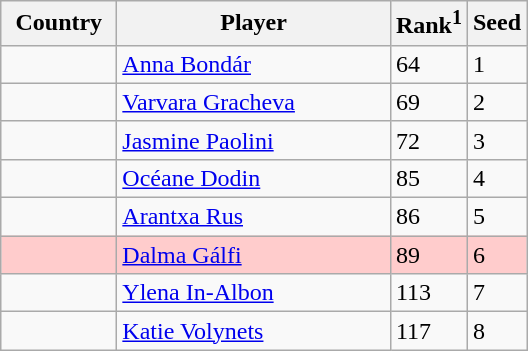<table class="sortable wikitable">
<tr>
<th width="70">Country</th>
<th width="175">Player</th>
<th>Rank<sup>1</sup></th>
<th>Seed</th>
</tr>
<tr>
<td></td>
<td><a href='#'>Anna Bondár</a></td>
<td>64</td>
<td>1</td>
</tr>
<tr>
<td></td>
<td><a href='#'>Varvara Gracheva</a></td>
<td>69</td>
<td>2</td>
</tr>
<tr>
<td></td>
<td><a href='#'>Jasmine Paolini</a></td>
<td>72</td>
<td>3</td>
</tr>
<tr>
<td></td>
<td><a href='#'>Océane Dodin</a></td>
<td>85</td>
<td>4</td>
</tr>
<tr>
<td></td>
<td><a href='#'>Arantxa Rus</a></td>
<td>86</td>
<td>5</td>
</tr>
<tr bgcolor=#fcc>
<td></td>
<td><a href='#'>Dalma Gálfi</a></td>
<td>89</td>
<td>6</td>
</tr>
<tr>
<td></td>
<td><a href='#'>Ylena In-Albon</a></td>
<td>113</td>
<td>7</td>
</tr>
<tr>
<td></td>
<td><a href='#'>Katie Volynets</a></td>
<td>117</td>
<td>8</td>
</tr>
</table>
